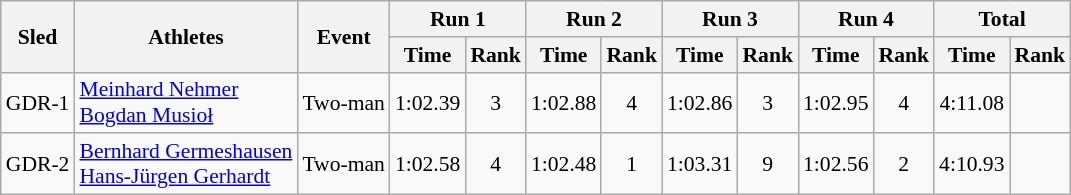<table class="wikitable" style="font-size:90%;">
<tr>
<th rowspan="2">Sled</th>
<th rowspan="2">Athletes</th>
<th rowspan="2">Event</th>
<th colspan="2">Run 1</th>
<th colspan="2">Run 2</th>
<th colspan="2">Run 3</th>
<th colspan="2">Run 4</th>
<th colspan="2">Total</th>
</tr>
<tr>
<th>Time</th>
<th>Rank</th>
<th>Time</th>
<th>Rank</th>
<th>Time</th>
<th>Rank</th>
<th>Time</th>
<th>Rank</th>
<th>Time</th>
<th>Rank</th>
</tr>
<tr>
<td style="text-align:center;">GDR-1</td>
<td><a href='#'>Meinhard Nehmer</a><br><a href='#'>Bogdan Musioł</a></td>
<td>Two-man</td>
<td style="text-align:center;">1:02.39</td>
<td style="text-align:center;">3</td>
<td style="text-align:center;">1:02.88</td>
<td style="text-align:center;">4</td>
<td style="text-align:center;">1:02.86</td>
<td style="text-align:center;">3</td>
<td style="text-align:center;">1:02.95</td>
<td style="text-align:center;">4</td>
<td style="text-align:center;">4:11.08</td>
<td style="text-align:center;"></td>
</tr>
<tr>
<td style="text-align:center;">GDR-2</td>
<td><a href='#'>Bernhard Germeshausen</a><br><a href='#'>Hans-Jürgen Gerhardt</a></td>
<td>Two-man</td>
<td style="text-align:center;">1:02.58</td>
<td style="text-align:center;">4</td>
<td style="text-align:center;">1:02.48</td>
<td style="text-align:center;">1</td>
<td style="text-align:center;">1:03.31</td>
<td style="text-align:center;">9</td>
<td style="text-align:center;">1:02.56</td>
<td style="text-align:center;">2</td>
<td style="text-align:center;">4:10.93</td>
<td style="text-align:center;"></td>
</tr>
</table>
